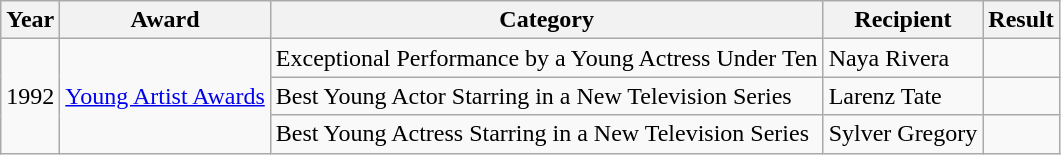<table class="wikitable">
<tr>
<th>Year</th>
<th>Award</th>
<th>Category</th>
<th>Recipient</th>
<th>Result</th>
</tr>
<tr>
<td rowspan=3>1992</td>
<td rowspan=3><a href='#'>Young Artist Awards</a></td>
<td>Exceptional Performance by a Young Actress Under Ten</td>
<td>Naya Rivera</td>
<td></td>
</tr>
<tr>
<td>Best Young Actor Starring in a New Television Series</td>
<td>Larenz Tate</td>
<td></td>
</tr>
<tr>
<td>Best Young Actress Starring in a New Television Series</td>
<td>Sylver Gregory</td>
<td></td>
</tr>
</table>
